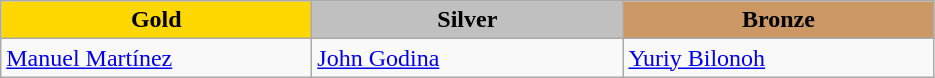<table class="wikitable" style="text-align:left">
<tr align="center">
<td width=200 bgcolor=gold><strong>Gold</strong></td>
<td width=200 bgcolor=silver><strong>Silver</strong></td>
<td width=200 bgcolor=CC9966><strong>Bronze</strong></td>
</tr>
<tr>
<td><a href='#'>Manuel Martínez</a><br><em></em></td>
<td><a href='#'>John Godina</a><br><em></em></td>
<td><a href='#'>Yuriy Bilonoh</a><br><em></em></td>
</tr>
</table>
